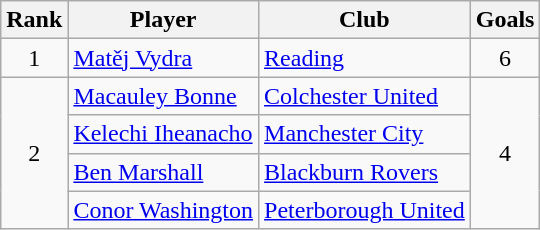<table class="wikitable sortable" style="text-align:center">
<tr>
<th>Rank</th>
<th>Player</th>
<th>Club</th>
<th>Goals</th>
</tr>
<tr>
<td>1</td>
<td align="left"> <a href='#'>Matěj Vydra</a></td>
<td align="left"><a href='#'>Reading</a></td>
<td>6</td>
</tr>
<tr>
<td rowspan="4">2</td>
<td align="left"> <a href='#'>Macauley Bonne</a></td>
<td align="left"><a href='#'>Colchester United</a></td>
<td rowspan="4">4</td>
</tr>
<tr>
<td align="left"> <a href='#'>Kelechi Iheanacho</a></td>
<td align="left"><a href='#'>Manchester City</a></td>
</tr>
<tr>
<td align="left"> <a href='#'>Ben Marshall</a></td>
<td align="left"><a href='#'>Blackburn Rovers</a></td>
</tr>
<tr>
<td align="left"> <a href='#'>Conor Washington</a></td>
<td align="left"><a href='#'>Peterborough United</a></td>
</tr>
</table>
